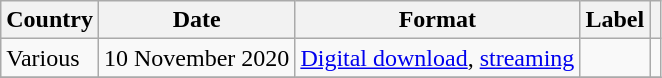<table class="wikitable">
<tr>
<th>Country</th>
<th>Date</th>
<th>Format</th>
<th>Label</th>
<th></th>
</tr>
<tr>
<td rowspan="1">Various</td>
<td>10 November 2020</td>
<td rowspan="1"><a href='#'>Digital download</a>, <a href='#'>streaming</a></td>
<td rowspan="1"></td>
<td></td>
</tr>
<tr>
</tr>
</table>
